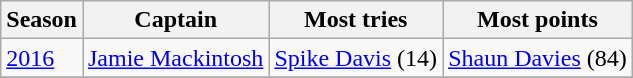<table class="wikitable">
<tr>
<th>Season</th>
<th>Captain</th>
<th>Most tries</th>
<th>Most points</th>
</tr>
<tr>
<td><a href='#'>2016</a></td>
<td><a href='#'>Jamie Mackintosh</a></td>
<td><a href='#'>Spike Davis</a> (14)</td>
<td><a href='#'>Shaun Davies</a> (84)</td>
</tr>
<tr>
</tr>
</table>
